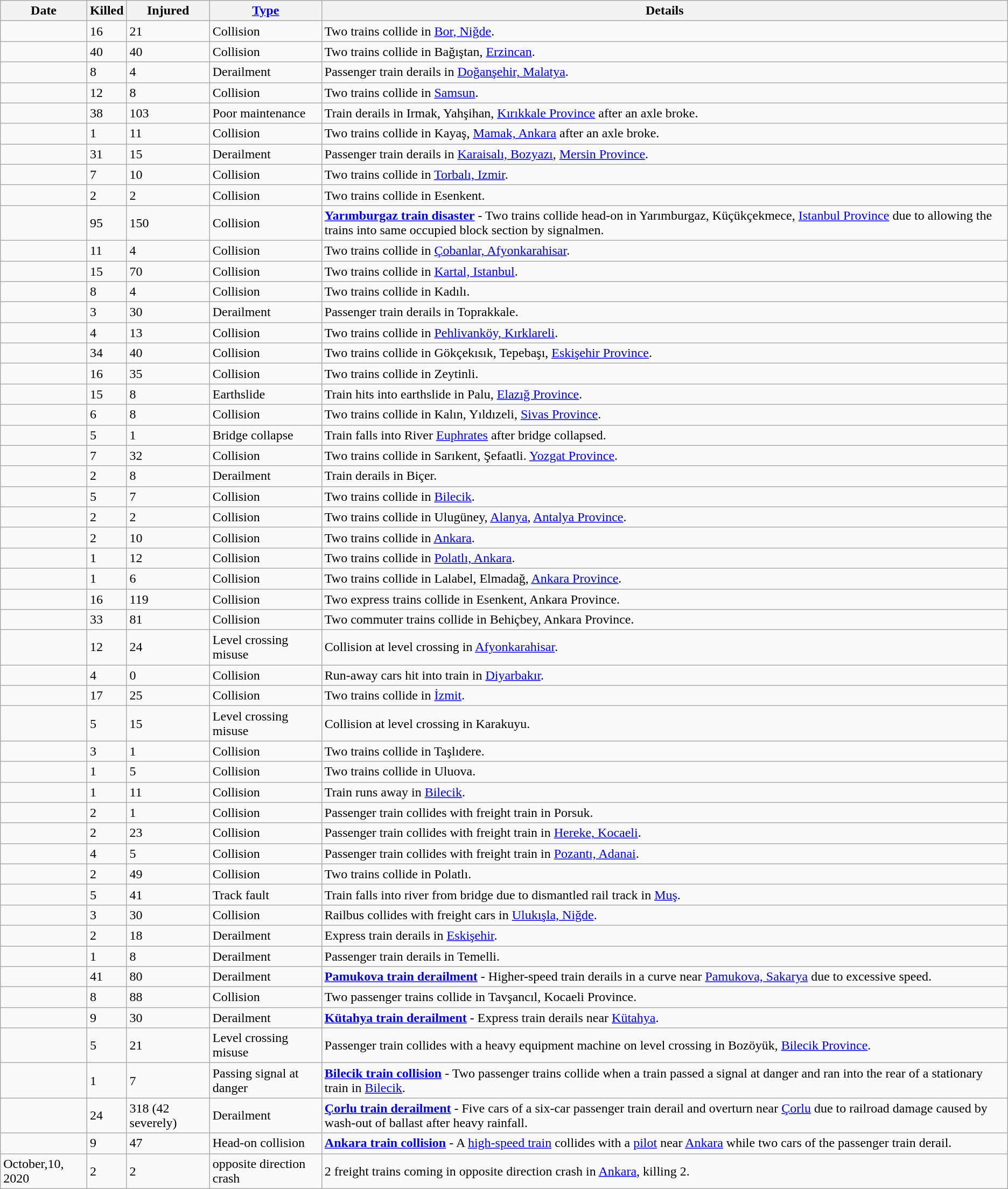<table class="wikitable sortable">
<tr>
<th>Date</th>
<th>Killed</th>
<th>Injured</th>
<th><a href='#'>Type</a></th>
<th class="unsortable">Details</th>
</tr>
<tr>
<td align=right></td>
<td>16</td>
<td>21</td>
<td>Collision</td>
<td>Two trains collide in <a href='#'>Bor, Niğde</a>.</td>
</tr>
<tr>
<td align=right></td>
<td>40</td>
<td>40</td>
<td>Collision</td>
<td>Two trains collide in Bağıştan, <a href='#'>Erzincan</a>.</td>
</tr>
<tr>
<td align=right></td>
<td>8</td>
<td>4</td>
<td>Derailment</td>
<td>Passenger train derails in <a href='#'>Doğanşehir, Malatya</a>.</td>
</tr>
<tr>
<td align=right></td>
<td>12</td>
<td>8</td>
<td>Collision</td>
<td>Two trains collide in <a href='#'>Samsun</a>.</td>
</tr>
<tr>
<td align=right></td>
<td>38</td>
<td>103</td>
<td>Poor maintenance</td>
<td>Train derails in Irmak, Yahşihan, <a href='#'>Kırıkkale Province</a> after an axle broke.</td>
</tr>
<tr>
<td align=right></td>
<td>1</td>
<td>11</td>
<td>Collision</td>
<td>Two trains collide in Kayaş, <a href='#'>Mamak, Ankara</a> after an axle broke.</td>
</tr>
<tr>
<td align=right></td>
<td>31</td>
<td>15</td>
<td>Derailment</td>
<td>Passenger train derails in <a href='#'>Karaisalı, Bozyazı</a>, <a href='#'>Mersin Province</a>.</td>
</tr>
<tr>
<td align=right></td>
<td>7</td>
<td>10</td>
<td>Collision</td>
<td>Two trains collide in <a href='#'>Torbalı, Izmir</a>.</td>
</tr>
<tr>
<td align=right></td>
<td>2</td>
<td>2</td>
<td>Collision</td>
<td>Two trains collide in Esenkent.</td>
</tr>
<tr>
<td align=right></td>
<td>95</td>
<td>150</td>
<td>Collision</td>
<td><strong><a href='#'>Yarımburgaz train disaster</a></strong> - Two trains collide head-on in Yarımburgaz, Küçükçekmece, <a href='#'>Istanbul Province</a> due to allowing the trains into same occupied block section by signalmen.</td>
</tr>
<tr>
<td align=right></td>
<td>11</td>
<td>4</td>
<td>Collision</td>
<td>Two trains collide in <a href='#'>Çobanlar, Afyonkarahisar</a>.</td>
</tr>
<tr>
<td align=right></td>
<td>15</td>
<td>70</td>
<td>Collision</td>
<td>Two trains collide in <a href='#'>Kartal, Istanbul</a>.</td>
</tr>
<tr>
<td align=right></td>
<td>8</td>
<td>4</td>
<td>Collision</td>
<td>Two trains collide in Kadılı.</td>
</tr>
<tr>
<td align=right></td>
<td>3</td>
<td>30</td>
<td>Derailment</td>
<td>Passenger train derails in Toprakkale.</td>
</tr>
<tr>
<td align=right></td>
<td>4</td>
<td>13</td>
<td>Collision</td>
<td>Two trains collide in <a href='#'>Pehlivanköy, Kırklareli</a>.</td>
</tr>
<tr>
<td align=right></td>
<td>34</td>
<td>40</td>
<td>Collision</td>
<td>Two trains collide in Gökçekısık, Tepebaşı, <a href='#'>Eskişehir Province</a>.</td>
</tr>
<tr>
<td align=right></td>
<td>16</td>
<td>35</td>
<td>Collision</td>
<td>Two trains collide in Zeytinli.</td>
</tr>
<tr>
<td align=right></td>
<td>15</td>
<td>8</td>
<td>Earthslide</td>
<td>Train hits into earthslide in Palu, <a href='#'>Elazığ Province</a>.</td>
</tr>
<tr>
<td align=right></td>
<td>6</td>
<td>8</td>
<td>Collision</td>
<td>Two trains collide in Kalın, Yıldızeli, <a href='#'>Sivas Province</a>.</td>
</tr>
<tr>
<td align=right></td>
<td>5</td>
<td>1</td>
<td>Bridge collapse</td>
<td>Train falls into River <a href='#'>Euphrates</a> after bridge collapsed.</td>
</tr>
<tr>
<td align=right></td>
<td>7</td>
<td>32</td>
<td>Collision</td>
<td>Two trains collide in Sarıkent, Şefaatli. <a href='#'>Yozgat Province</a>.</td>
</tr>
<tr>
<td align=right></td>
<td>2</td>
<td>8</td>
<td>Derailment</td>
<td>Train derails in Biçer.</td>
</tr>
<tr>
<td align=right></td>
<td>5</td>
<td>7</td>
<td>Collision</td>
<td>Two trains collide in <a href='#'>Bilecik</a>.</td>
</tr>
<tr>
<td align=right></td>
<td>2</td>
<td>2</td>
<td>Collision</td>
<td>Two trains collide in Ulugüney, <a href='#'>Alanya</a>, <a href='#'>Antalya Province</a>.</td>
</tr>
<tr>
<td align=right></td>
<td>2</td>
<td>10</td>
<td>Collision</td>
<td>Two trains collide in <a href='#'>Ankara</a>.</td>
</tr>
<tr>
<td align=right></td>
<td>1</td>
<td>12</td>
<td>Collision</td>
<td>Two trains collide in <a href='#'>Polatlı, Ankara</a>.</td>
</tr>
<tr>
<td align=right></td>
<td>1</td>
<td>6</td>
<td>Collision</td>
<td>Two trains collide in Lalabel, Elmadağ, <a href='#'>Ankara Province</a>.</td>
</tr>
<tr>
<td align=right></td>
<td>16</td>
<td>119</td>
<td>Collision</td>
<td>Two express trains collide in Esenkent, Ankara Province.</td>
</tr>
<tr>
<td align=right></td>
<td>33</td>
<td>81</td>
<td>Collision</td>
<td>Two commuter trains collide in Behiçbey, Ankara Province.</td>
</tr>
<tr>
<td align=right></td>
<td>12</td>
<td>24</td>
<td>Level crossing misuse</td>
<td>Collision at level crossing in <a href='#'>Afyonkarahisar</a>.</td>
</tr>
<tr>
<td align=right></td>
<td>4</td>
<td>0</td>
<td>Collision</td>
<td>Run-away cars hit into train in <a href='#'>Diyarbakır</a>.</td>
</tr>
<tr>
<td align=right></td>
<td>17</td>
<td>25</td>
<td>Collision</td>
<td>Two trains collide in <a href='#'>İzmit</a>.</td>
</tr>
<tr>
<td align=right></td>
<td>5</td>
<td>15</td>
<td>Level crossing misuse</td>
<td>Collision at level crossing in Karakuyu.</td>
</tr>
<tr>
<td align=right></td>
<td>3</td>
<td>1</td>
<td>Collision</td>
<td>Two trains collide in Taşlıdere.</td>
</tr>
<tr>
<td align=right></td>
<td>1</td>
<td>5</td>
<td>Collision</td>
<td>Two trains collide in Uluova.</td>
</tr>
<tr>
<td align=right></td>
<td>1</td>
<td>11</td>
<td>Collision</td>
<td>Train runs away in <a href='#'>Bilecik</a>.</td>
</tr>
<tr>
<td align=right></td>
<td>2</td>
<td>1</td>
<td>Collision</td>
<td>Passenger train collides with freight train in Porsuk.</td>
</tr>
<tr>
<td align=right></td>
<td>2</td>
<td>23</td>
<td>Collision</td>
<td>Passenger train collides with freight train in <a href='#'>Hereke, Kocaeli</a>.</td>
</tr>
<tr>
<td align=right></td>
<td>4</td>
<td>5</td>
<td>Collision</td>
<td>Passenger train collides with freight train in <a href='#'>Pozantı, Adanai</a>.</td>
</tr>
<tr>
<td align=right></td>
<td>2</td>
<td>49</td>
<td>Collision</td>
<td>Two trains collide in Polatlı.</td>
</tr>
<tr>
<td align=right></td>
<td>5</td>
<td>41</td>
<td>Track fault</td>
<td>Train falls into river from bridge due to dismantled rail track in <a href='#'>Muş</a>.</td>
</tr>
<tr>
<td align=right></td>
<td>3</td>
<td>30</td>
<td>Collision</td>
<td>Railbus collides with freight cars in <a href='#'>Ulukışla, Niğde</a>.</td>
</tr>
<tr>
<td align=right></td>
<td>2</td>
<td>18</td>
<td>Derailment</td>
<td>Express train derails in <a href='#'>Eskişehir</a>.</td>
</tr>
<tr>
<td align=right></td>
<td>1</td>
<td>8</td>
<td>Derailment</td>
<td>Passenger train derails in Temelli.</td>
</tr>
<tr>
<td align=right></td>
<td>41</td>
<td>80</td>
<td>Derailment</td>
<td><strong><a href='#'>Pamukova train derailment</a></strong> - Higher-speed train derails in a curve near <a href='#'>Pamukova, Sakarya</a> due to excessive speed.</td>
</tr>
<tr>
<td align=right></td>
<td>8</td>
<td>88</td>
<td>Collision</td>
<td>Two passenger trains collide in Tavşancıl, Kocaeli Province.</td>
</tr>
<tr>
<td align=right></td>
<td>9</td>
<td>30</td>
<td>Derailment</td>
<td><strong><a href='#'>Kütahya train derailment</a></strong> - Express train derails near <a href='#'>Kütahya</a>.</td>
</tr>
<tr>
<td align=right></td>
<td>5</td>
<td>21</td>
<td>Level crossing misuse</td>
<td>Passenger train collides with a heavy equipment machine on level crossing in Bozöyük, <a href='#'>Bilecik Province</a>.</td>
</tr>
<tr>
<td align=right></td>
<td>1</td>
<td>7</td>
<td>Passing signal at danger</td>
<td><strong><a href='#'>Bilecik train collision</a></strong> - Two passenger trains collide  when a train passed a signal at danger and ran into the rear of a stationary train in <a href='#'>Bilecik</a>.</td>
</tr>
<tr>
<td align=right></td>
<td>24</td>
<td>318 (42 severely)</td>
<td>Derailment</td>
<td><strong><a href='#'>Çorlu train derailment</a></strong> - Five cars of a six-car passenger train derail and overturn near <a href='#'>Çorlu</a> due to railroad damage caused by wash-out of ballast after heavy rainfall.</td>
</tr>
<tr>
<td align=right></td>
<td>9</td>
<td>47</td>
<td>Head-on collision</td>
<td><strong><a href='#'>Ankara train collision</a></strong> - A <a href='#'>high-speed train</a> collides with a <a href='#'>pilot</a> near <a href='#'>Ankara</a> while two cars of the passenger train derail.</td>
</tr>
<tr>
<td>October,10, 2020</td>
<td>2</td>
<td>2</td>
<td>opposite direction crash</td>
<td>2 freight trains coming in opposite direction crash in <a href='#'>Ankara</a>, killing 2.</td>
</tr>
</table>
